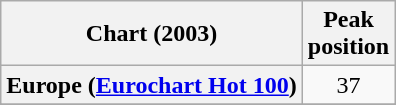<table class="wikitable sortable plainrowheaders" style="text-align:center">
<tr>
<th>Chart (2003)</th>
<th>Peak<br>position</th>
</tr>
<tr>
<th scope="row">Europe (<a href='#'>Eurochart Hot 100</a>)</th>
<td>37</td>
</tr>
<tr>
</tr>
<tr>
</tr>
<tr>
</tr>
</table>
